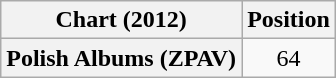<table class="wikitable sortable plainrowheaders" style="text-align:center;">
<tr>
<th>Chart (2012)</th>
<th>Position</th>
</tr>
<tr>
<th scope="row">Polish Albums (ZPAV)</th>
<td style="text-align:center;">64</td>
</tr>
</table>
